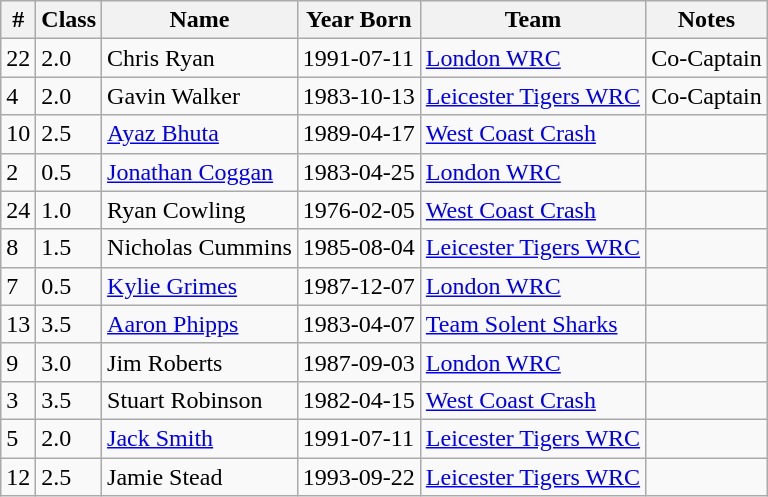<table class="wikitable sortable">
<tr>
<th>#</th>
<th>Class</th>
<th>Name</th>
<th>Year Born</th>
<th>Team</th>
<th>Notes</th>
</tr>
<tr>
<td>22</td>
<td>2.0</td>
<td>Chris Ryan</td>
<td>1991-07-11</td>
<td> <a href='#'>London WRC</a></td>
<td>Co-Captain</td>
</tr>
<tr>
<td>4</td>
<td>2.0</td>
<td>Gavin Walker</td>
<td>1983-10-13</td>
<td> <a href='#'>Leicester Tigers WRC</a></td>
<td>Co-Captain</td>
</tr>
<tr>
<td>10</td>
<td>2.5</td>
<td><a href='#'>Ayaz Bhuta</a></td>
<td>1989-04-17</td>
<td> <a href='#'>West Coast Crash</a></td>
<td></td>
</tr>
<tr>
<td>2</td>
<td>0.5</td>
<td><a href='#'>Jonathan Coggan</a></td>
<td>1983-04-25</td>
<td> <a href='#'>London WRC</a></td>
<td></td>
</tr>
<tr>
<td>24</td>
<td>1.0</td>
<td>Ryan Cowling</td>
<td>1976-02-05</td>
<td> <a href='#'>West Coast Crash</a></td>
<td></td>
</tr>
<tr>
<td>8</td>
<td>1.5</td>
<td>Nicholas Cummins</td>
<td>1985-08-04</td>
<td> <a href='#'>Leicester Tigers WRC</a></td>
<td></td>
</tr>
<tr>
<td>7</td>
<td>0.5</td>
<td><a href='#'>Kylie Grimes</a></td>
<td>1987-12-07</td>
<td> <a href='#'>London WRC</a></td>
<td></td>
</tr>
<tr>
<td>13</td>
<td>3.5</td>
<td><a href='#'>Aaron Phipps</a></td>
<td>1983-04-07</td>
<td> <a href='#'>Team Solent Sharks</a></td>
<td></td>
</tr>
<tr>
<td>9</td>
<td>3.0</td>
<td>Jim Roberts</td>
<td>1987-09-03</td>
<td> <a href='#'>London WRC</a></td>
<td></td>
</tr>
<tr>
<td>3</td>
<td>3.5</td>
<td>Stuart Robinson</td>
<td>1982-04-15</td>
<td> <a href='#'>West Coast Crash</a></td>
<td></td>
</tr>
<tr>
<td>5</td>
<td>2.0</td>
<td><a href='#'>Jack Smith</a></td>
<td>1991-07-11</td>
<td> <a href='#'>Leicester Tigers WRC</a></td>
<td></td>
</tr>
<tr>
<td>12</td>
<td>2.5</td>
<td>Jamie Stead</td>
<td>1993-09-22</td>
<td> <a href='#'>Leicester Tigers WRC</a></td>
<td></td>
</tr>
</table>
